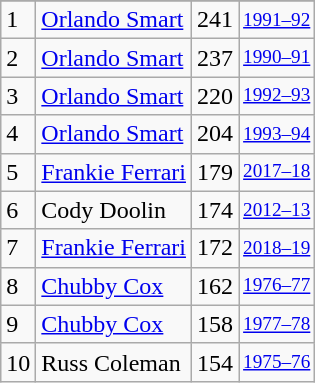<table class="wikitable">
<tr>
</tr>
<tr>
<td>1</td>
<td><a href='#'>Orlando Smart</a></td>
<td>241</td>
<td style="font-size:80%;"><a href='#'>1991–92</a></td>
</tr>
<tr>
<td>2</td>
<td><a href='#'>Orlando Smart</a></td>
<td>237</td>
<td style="font-size:80%;"><a href='#'>1990–91</a></td>
</tr>
<tr>
<td>3</td>
<td><a href='#'>Orlando Smart</a></td>
<td>220</td>
<td style="font-size:80%;"><a href='#'>1992–93</a></td>
</tr>
<tr>
<td>4</td>
<td><a href='#'>Orlando Smart</a></td>
<td>204</td>
<td style="font-size:80%;"><a href='#'>1993–94</a></td>
</tr>
<tr>
<td>5</td>
<td><a href='#'>Frankie Ferrari</a></td>
<td>179</td>
<td style="font-size:80%;"><a href='#'>2017–18</a></td>
</tr>
<tr>
<td>6</td>
<td>Cody Doolin</td>
<td>174</td>
<td style="font-size:80%;"><a href='#'>2012–13</a></td>
</tr>
<tr>
<td>7</td>
<td><a href='#'>Frankie Ferrari</a></td>
<td>172</td>
<td style="font-size:80%;"><a href='#'>2018–19</a></td>
</tr>
<tr>
<td>8</td>
<td><a href='#'>Chubby Cox</a></td>
<td>162</td>
<td style="font-size:80%;"><a href='#'>1976–77</a></td>
</tr>
<tr>
<td>9</td>
<td><a href='#'>Chubby Cox</a></td>
<td>158</td>
<td style="font-size:80%;"><a href='#'>1977–78</a></td>
</tr>
<tr>
<td>10</td>
<td>Russ Coleman</td>
<td>154</td>
<td style="font-size:80%;"><a href='#'>1975–76</a></td>
</tr>
</table>
